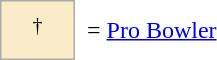<table border=0 cellspacing="0" cellpadding="8">
<tr>
<td style="background-color:#faecc8; border:1px solid #aaaaaa; width:2em;" align=center><sup>†</sup></td>
<td>= <a href='#'>Pro Bowler</a></td>
</tr>
</table>
